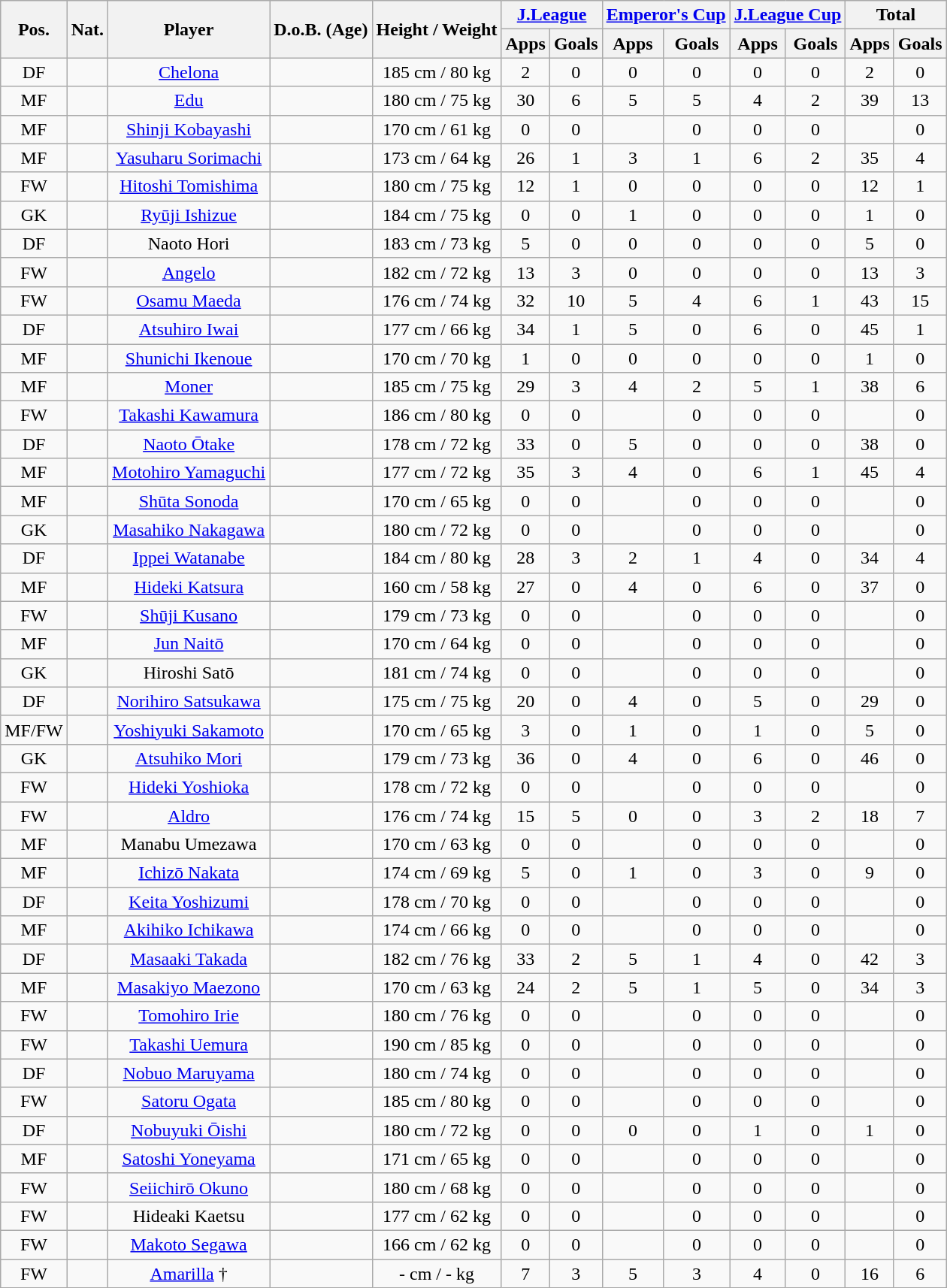<table class="wikitable" style="text-align:center;">
<tr>
<th rowspan="2">Pos.</th>
<th rowspan="2">Nat.</th>
<th rowspan="2">Player</th>
<th rowspan="2">D.o.B. (Age)</th>
<th rowspan="2">Height / Weight</th>
<th colspan="2"><a href='#'>J.League</a></th>
<th colspan="2"><a href='#'>Emperor's Cup</a></th>
<th colspan="2"><a href='#'>J.League Cup</a></th>
<th colspan="2">Total</th>
</tr>
<tr>
<th>Apps</th>
<th>Goals</th>
<th>Apps</th>
<th>Goals</th>
<th>Apps</th>
<th>Goals</th>
<th>Apps</th>
<th>Goals</th>
</tr>
<tr>
<td>DF</td>
<td></td>
<td><a href='#'>Chelona</a></td>
<td></td>
<td>185 cm / 80 kg</td>
<td>2</td>
<td>0</td>
<td>0</td>
<td>0</td>
<td>0</td>
<td>0</td>
<td>2</td>
<td>0</td>
</tr>
<tr>
<td>MF</td>
<td></td>
<td><a href='#'>Edu</a></td>
<td></td>
<td>180 cm / 75 kg</td>
<td>30</td>
<td>6</td>
<td>5</td>
<td>5</td>
<td>4</td>
<td>2</td>
<td>39</td>
<td>13</td>
</tr>
<tr>
<td>MF</td>
<td></td>
<td><a href='#'>Shinji Kobayashi</a></td>
<td></td>
<td>170 cm / 61 kg</td>
<td>0</td>
<td>0</td>
<td></td>
<td>0</td>
<td>0</td>
<td>0</td>
<td></td>
<td>0</td>
</tr>
<tr>
<td>MF</td>
<td></td>
<td><a href='#'>Yasuharu Sorimachi</a></td>
<td></td>
<td>173 cm / 64 kg</td>
<td>26</td>
<td>1</td>
<td>3</td>
<td>1</td>
<td>6</td>
<td>2</td>
<td>35</td>
<td>4</td>
</tr>
<tr>
<td>FW</td>
<td></td>
<td><a href='#'>Hitoshi Tomishima</a></td>
<td></td>
<td>180 cm / 75 kg</td>
<td>12</td>
<td>1</td>
<td>0</td>
<td>0</td>
<td>0</td>
<td>0</td>
<td>12</td>
<td>1</td>
</tr>
<tr>
<td>GK</td>
<td></td>
<td><a href='#'>Ryūji Ishizue</a></td>
<td></td>
<td>184 cm / 75 kg</td>
<td>0</td>
<td>0</td>
<td>1</td>
<td>0</td>
<td>0</td>
<td>0</td>
<td>1</td>
<td>0</td>
</tr>
<tr>
<td>DF</td>
<td></td>
<td>Naoto Hori</td>
<td></td>
<td>183 cm / 73 kg</td>
<td>5</td>
<td>0</td>
<td>0</td>
<td>0</td>
<td>0</td>
<td>0</td>
<td>5</td>
<td>0</td>
</tr>
<tr>
<td>FW</td>
<td></td>
<td><a href='#'>Angelo</a></td>
<td></td>
<td>182 cm / 72 kg</td>
<td>13</td>
<td>3</td>
<td>0</td>
<td>0</td>
<td>0</td>
<td>0</td>
<td>13</td>
<td>3</td>
</tr>
<tr>
<td>FW</td>
<td></td>
<td><a href='#'>Osamu Maeda</a></td>
<td></td>
<td>176 cm / 74 kg</td>
<td>32</td>
<td>10</td>
<td>5</td>
<td>4</td>
<td>6</td>
<td>1</td>
<td>43</td>
<td>15</td>
</tr>
<tr>
<td>DF</td>
<td></td>
<td><a href='#'>Atsuhiro Iwai</a></td>
<td></td>
<td>177 cm / 66 kg</td>
<td>34</td>
<td>1</td>
<td>5</td>
<td>0</td>
<td>6</td>
<td>0</td>
<td>45</td>
<td>1</td>
</tr>
<tr>
<td>MF</td>
<td></td>
<td><a href='#'>Shunichi Ikenoue</a></td>
<td></td>
<td>170 cm / 70 kg</td>
<td>1</td>
<td>0</td>
<td>0</td>
<td>0</td>
<td>0</td>
<td>0</td>
<td>1</td>
<td>0</td>
</tr>
<tr>
<td>MF</td>
<td></td>
<td><a href='#'>Moner</a></td>
<td></td>
<td>185 cm / 75 kg</td>
<td>29</td>
<td>3</td>
<td>4</td>
<td>2</td>
<td>5</td>
<td>1</td>
<td>38</td>
<td>6</td>
</tr>
<tr>
<td>FW</td>
<td></td>
<td><a href='#'>Takashi Kawamura</a></td>
<td></td>
<td>186 cm / 80 kg</td>
<td>0</td>
<td>0</td>
<td></td>
<td>0</td>
<td>0</td>
<td>0</td>
<td></td>
<td>0</td>
</tr>
<tr>
<td>DF</td>
<td></td>
<td><a href='#'>Naoto Ōtake</a></td>
<td></td>
<td>178 cm / 72 kg</td>
<td>33</td>
<td>0</td>
<td>5</td>
<td>0</td>
<td>0</td>
<td>0</td>
<td>38</td>
<td>0</td>
</tr>
<tr>
<td>MF</td>
<td></td>
<td><a href='#'>Motohiro Yamaguchi</a></td>
<td></td>
<td>177 cm / 72 kg</td>
<td>35</td>
<td>3</td>
<td>4</td>
<td>0</td>
<td>6</td>
<td>1</td>
<td>45</td>
<td>4</td>
</tr>
<tr>
<td>MF</td>
<td></td>
<td><a href='#'>Shūta Sonoda</a></td>
<td></td>
<td>170 cm / 65 kg</td>
<td>0</td>
<td>0</td>
<td></td>
<td>0</td>
<td>0</td>
<td>0</td>
<td></td>
<td>0</td>
</tr>
<tr>
<td>GK</td>
<td></td>
<td><a href='#'>Masahiko Nakagawa</a></td>
<td></td>
<td>180 cm / 72 kg</td>
<td>0</td>
<td>0</td>
<td></td>
<td>0</td>
<td>0</td>
<td>0</td>
<td></td>
<td>0</td>
</tr>
<tr>
<td>DF</td>
<td></td>
<td><a href='#'>Ippei Watanabe</a></td>
<td></td>
<td>184 cm / 80 kg</td>
<td>28</td>
<td>3</td>
<td>2</td>
<td>1</td>
<td>4</td>
<td>0</td>
<td>34</td>
<td>4</td>
</tr>
<tr>
<td>MF</td>
<td></td>
<td><a href='#'>Hideki Katsura</a></td>
<td></td>
<td>160 cm / 58 kg</td>
<td>27</td>
<td>0</td>
<td>4</td>
<td>0</td>
<td>6</td>
<td>0</td>
<td>37</td>
<td>0</td>
</tr>
<tr>
<td>FW</td>
<td></td>
<td><a href='#'>Shūji Kusano</a></td>
<td></td>
<td>179 cm / 73 kg</td>
<td>0</td>
<td>0</td>
<td></td>
<td>0</td>
<td>0</td>
<td>0</td>
<td></td>
<td>0</td>
</tr>
<tr>
<td>MF</td>
<td></td>
<td><a href='#'>Jun Naitō</a></td>
<td></td>
<td>170 cm / 64 kg</td>
<td>0</td>
<td>0</td>
<td></td>
<td>0</td>
<td>0</td>
<td>0</td>
<td></td>
<td>0</td>
</tr>
<tr>
<td>GK</td>
<td></td>
<td>Hiroshi Satō</td>
<td></td>
<td>181 cm / 74 kg</td>
<td>0</td>
<td>0</td>
<td></td>
<td>0</td>
<td>0</td>
<td>0</td>
<td></td>
<td>0</td>
</tr>
<tr>
<td>DF</td>
<td></td>
<td><a href='#'>Norihiro Satsukawa</a></td>
<td></td>
<td>175 cm / 75 kg</td>
<td>20</td>
<td>0</td>
<td>4</td>
<td>0</td>
<td>5</td>
<td>0</td>
<td>29</td>
<td>0</td>
</tr>
<tr>
<td>MF/FW</td>
<td></td>
<td><a href='#'>Yoshiyuki Sakamoto</a></td>
<td></td>
<td>170 cm / 65 kg</td>
<td>3</td>
<td>0</td>
<td>1</td>
<td>0</td>
<td>1</td>
<td>0</td>
<td>5</td>
<td>0</td>
</tr>
<tr>
<td>GK</td>
<td></td>
<td><a href='#'>Atsuhiko Mori</a></td>
<td></td>
<td>179 cm / 73 kg</td>
<td>36</td>
<td>0</td>
<td>4</td>
<td>0</td>
<td>6</td>
<td>0</td>
<td>46</td>
<td>0</td>
</tr>
<tr>
<td>FW</td>
<td></td>
<td><a href='#'>Hideki Yoshioka</a></td>
<td></td>
<td>178 cm / 72 kg</td>
<td>0</td>
<td>0</td>
<td></td>
<td>0</td>
<td>0</td>
<td>0</td>
<td></td>
<td>0</td>
</tr>
<tr>
<td>FW</td>
<td></td>
<td><a href='#'>Aldro</a></td>
<td></td>
<td>176 cm / 74 kg</td>
<td>15</td>
<td>5</td>
<td>0</td>
<td>0</td>
<td>3</td>
<td>2</td>
<td>18</td>
<td>7</td>
</tr>
<tr>
<td>MF</td>
<td></td>
<td>Manabu Umezawa</td>
<td></td>
<td>170 cm / 63 kg</td>
<td>0</td>
<td>0</td>
<td></td>
<td>0</td>
<td>0</td>
<td>0</td>
<td></td>
<td>0</td>
</tr>
<tr>
<td>MF</td>
<td></td>
<td><a href='#'>Ichizō Nakata</a></td>
<td></td>
<td>174 cm / 69 kg</td>
<td>5</td>
<td>0</td>
<td>1</td>
<td>0</td>
<td>3</td>
<td>0</td>
<td>9</td>
<td>0</td>
</tr>
<tr>
<td>DF</td>
<td></td>
<td><a href='#'>Keita Yoshizumi</a></td>
<td></td>
<td>178 cm / 70 kg</td>
<td>0</td>
<td>0</td>
<td></td>
<td>0</td>
<td>0</td>
<td>0</td>
<td></td>
<td>0</td>
</tr>
<tr>
<td>MF</td>
<td></td>
<td><a href='#'>Akihiko Ichikawa</a></td>
<td></td>
<td>174 cm / 66 kg</td>
<td>0</td>
<td>0</td>
<td></td>
<td>0</td>
<td>0</td>
<td>0</td>
<td></td>
<td>0</td>
</tr>
<tr>
<td>DF</td>
<td></td>
<td><a href='#'>Masaaki Takada</a></td>
<td></td>
<td>182 cm / 76 kg</td>
<td>33</td>
<td>2</td>
<td>5</td>
<td>1</td>
<td>4</td>
<td>0</td>
<td>42</td>
<td>3</td>
</tr>
<tr>
<td>MF</td>
<td></td>
<td><a href='#'>Masakiyo Maezono</a></td>
<td></td>
<td>170 cm / 63 kg</td>
<td>24</td>
<td>2</td>
<td>5</td>
<td>1</td>
<td>5</td>
<td>0</td>
<td>34</td>
<td>3</td>
</tr>
<tr>
<td>FW</td>
<td></td>
<td><a href='#'>Tomohiro Irie</a></td>
<td></td>
<td>180 cm / 76 kg</td>
<td>0</td>
<td>0</td>
<td></td>
<td>0</td>
<td>0</td>
<td>0</td>
<td></td>
<td>0</td>
</tr>
<tr>
<td>FW</td>
<td></td>
<td><a href='#'>Takashi Uemura</a></td>
<td></td>
<td>190 cm / 85 kg</td>
<td>0</td>
<td>0</td>
<td></td>
<td>0</td>
<td>0</td>
<td>0</td>
<td></td>
<td>0</td>
</tr>
<tr>
<td>DF</td>
<td></td>
<td><a href='#'>Nobuo Maruyama</a></td>
<td></td>
<td>180 cm / 74 kg</td>
<td>0</td>
<td>0</td>
<td></td>
<td>0</td>
<td>0</td>
<td>0</td>
<td></td>
<td>0</td>
</tr>
<tr>
<td>FW</td>
<td></td>
<td><a href='#'>Satoru Ogata</a></td>
<td></td>
<td>185 cm / 80 kg</td>
<td>0</td>
<td>0</td>
<td></td>
<td>0</td>
<td>0</td>
<td>0</td>
<td></td>
<td>0</td>
</tr>
<tr>
<td>DF</td>
<td></td>
<td><a href='#'>Nobuyuki Ōishi</a></td>
<td></td>
<td>180 cm / 72 kg</td>
<td>0</td>
<td>0</td>
<td>0</td>
<td>0</td>
<td>1</td>
<td>0</td>
<td>1</td>
<td>0</td>
</tr>
<tr>
<td>MF</td>
<td></td>
<td><a href='#'>Satoshi Yoneyama</a></td>
<td></td>
<td>171 cm / 65 kg</td>
<td>0</td>
<td>0</td>
<td></td>
<td>0</td>
<td>0</td>
<td>0</td>
<td></td>
<td>0</td>
</tr>
<tr>
<td>FW</td>
<td></td>
<td><a href='#'>Seiichirō Okuno</a></td>
<td></td>
<td>180 cm / 68 kg</td>
<td>0</td>
<td>0</td>
<td></td>
<td>0</td>
<td>0</td>
<td>0</td>
<td></td>
<td>0</td>
</tr>
<tr>
<td>FW</td>
<td></td>
<td>Hideaki Kaetsu</td>
<td></td>
<td>177 cm / 62 kg</td>
<td>0</td>
<td>0</td>
<td></td>
<td>0</td>
<td>0</td>
<td>0</td>
<td></td>
<td>0</td>
</tr>
<tr>
<td>FW</td>
<td></td>
<td><a href='#'>Makoto Segawa</a></td>
<td></td>
<td>166 cm / 62 kg</td>
<td>0</td>
<td>0</td>
<td></td>
<td>0</td>
<td>0</td>
<td>0</td>
<td></td>
<td>0</td>
</tr>
<tr>
<td>FW</td>
<td></td>
<td><a href='#'>Amarilla</a> †</td>
<td></td>
<td>- cm / - kg</td>
<td>7</td>
<td>3</td>
<td>5</td>
<td>3</td>
<td>4</td>
<td>0</td>
<td>16</td>
<td>6</td>
</tr>
</table>
